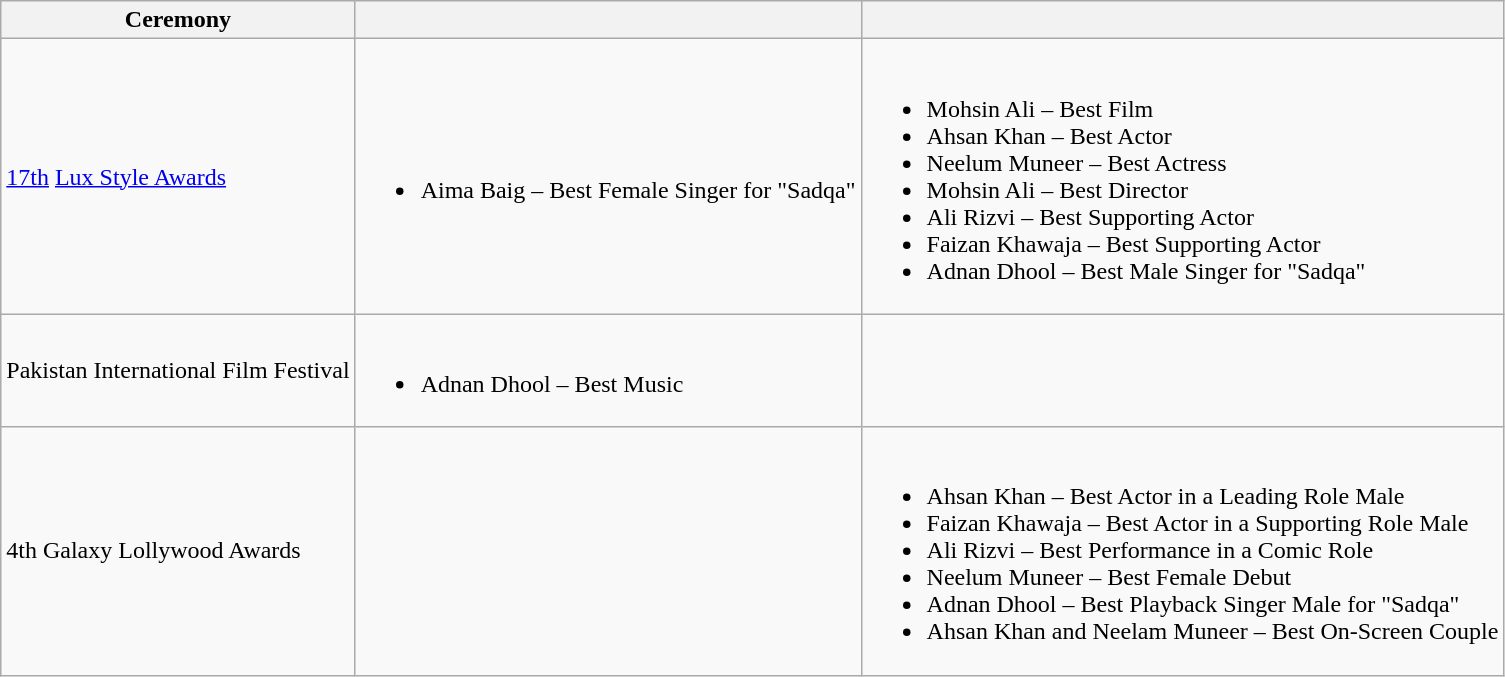<table class="wikitable">
<tr>
<th>Ceremony</th>
<th></th>
<th></th>
</tr>
<tr>
<td><a href='#'>17th</a> <a href='#'>Lux Style Awards</a><br></td>
<td><br><ul><li>Aima Baig – Best Female Singer for "Sadqa"</li></ul></td>
<td><br><ul><li>Mohsin Ali – Best Film</li><li>Ahsan Khan – Best Actor</li><li>Neelum Muneer – Best Actress</li><li>Mohsin Ali – Best Director</li><li>Ali Rizvi – Best Supporting Actor</li><li>Faizan Khawaja – Best Supporting Actor</li><li>Adnan Dhool – Best Male Singer for "Sadqa"</li></ul></td>
</tr>
<tr>
<td>Pakistan International Film Festival</td>
<td><br><ul><li>Adnan Dhool – Best Music</li></ul></td>
<td></td>
</tr>
<tr>
<td>4th Galaxy Lollywood Awards</td>
<td></td>
<td><br><ul><li>Ahsan Khan – Best Actor in a Leading Role Male</li><li>Faizan Khawaja – Best Actor in a Supporting Role Male</li><li>Ali Rizvi – Best Performance in a Comic Role</li><li>Neelum Muneer – Best Female Debut</li><li>Adnan Dhool – Best Playback Singer Male for "Sadqa"</li><li>Ahsan Khan and Neelam Muneer  – Best On-Screen Couple</li></ul></td>
</tr>
</table>
